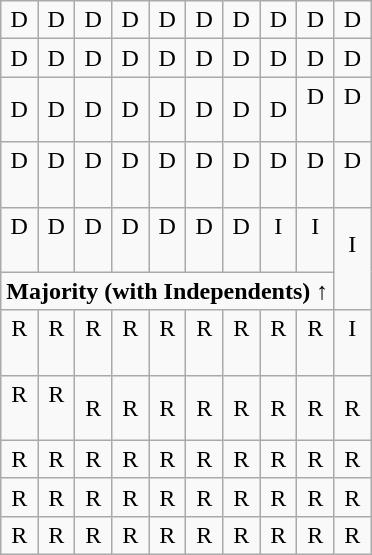<table class="wikitable" style="text-align:center;">
<tr>
<td width=10% >D</td>
<td width=10% >D</td>
<td width=10% >D</td>
<td width=10% >D</td>
<td width=10% >D</td>
<td width=10% >D</td>
<td width=10% >D</td>
<td width=10% >D</td>
<td width=10% >D</td>
<td width=10% >D</td>
</tr>
<tr>
<td>D</td>
<td>D</td>
<td>D</td>
<td>D</td>
<td>D</td>
<td>D</td>
<td>D</td>
<td>D</td>
<td>D</td>
<td>D</td>
</tr>
<tr>
<td>D</td>
<td>D</td>
<td>D</td>
<td>D</td>
<td>D</td>
<td>D</td>
<td>D</td>
<td>D</td>
<td>D<br><br></td>
<td>D<br><br></td>
</tr>
<tr>
<td>D<br><br></td>
<td>D<br><br></td>
<td>D<br><br></td>
<td>D<br><br></td>
<td>D<br><br></td>
<td>D<br><br></td>
<td>D<br><br></td>
<td>D<br><br></td>
<td>D<br><br></td>
<td>D<br><br></td>
</tr>
<tr>
<td>D<br><br></td>
<td>D<br><br></td>
<td>D<br><br></td>
<td>D<br><br></td>
<td>D<br><br></td>
<td>D<br><br></td>
<td>D<br><br></td>
<td>I<br><br></td>
<td>I<br><br></td>
<td rowspan="2" >I<br><br></td>
</tr>
<tr style="height:1em">
<td colspan=9 style="text-align:right"><strong>Majority (with Independents) ↑</strong></td>
</tr>
<tr>
<td>R<br><br></td>
<td>R<br><br></td>
<td>R<br><br></td>
<td>R<br><br></td>
<td>R<br><br></td>
<td>R<br><br></td>
<td>R<br><br></td>
<td>R<br><br></td>
<td>R<br><br></td>
<td>I<br><br></td>
</tr>
<tr>
<td>R<br><br></td>
<td>R<br><br></td>
<td>R</td>
<td>R</td>
<td>R</td>
<td>R</td>
<td>R</td>
<td>R</td>
<td>R</td>
<td>R</td>
</tr>
<tr>
<td>R</td>
<td>R</td>
<td>R</td>
<td>R</td>
<td>R</td>
<td>R</td>
<td>R</td>
<td>R</td>
<td>R</td>
<td>R</td>
</tr>
<tr>
<td>R</td>
<td>R</td>
<td>R</td>
<td>R</td>
<td>R</td>
<td>R</td>
<td>R</td>
<td>R</td>
<td>R</td>
<td>R</td>
</tr>
<tr>
<td>R</td>
<td>R</td>
<td>R</td>
<td>R</td>
<td>R</td>
<td>R</td>
<td>R</td>
<td>R</td>
<td>R</td>
<td>R</td>
</tr>
</table>
